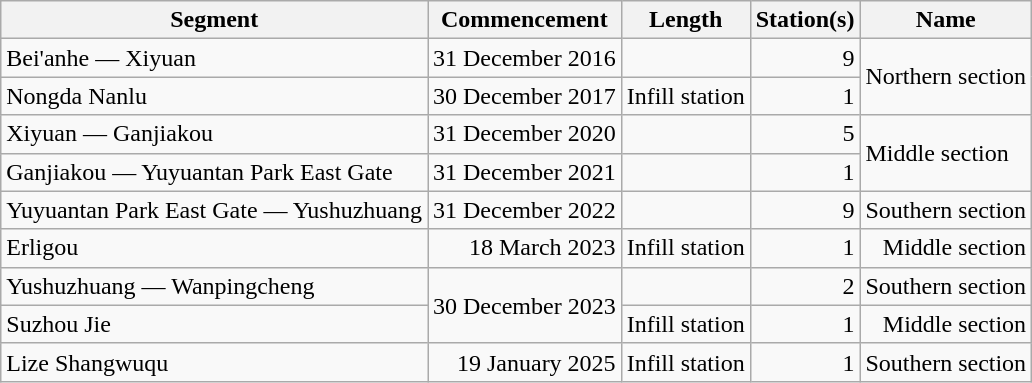<table class="wikitable" style="border-collapse: collapse; text-align: right;">
<tr>
<th>Segment</th>
<th>Commencement</th>
<th>Length</th>
<th>Station(s)</th>
<th>Name</th>
</tr>
<tr>
<td style="text-align: left;">Bei'anhe — Xiyuan</td>
<td>31 December 2016</td>
<td></td>
<td>9</td>
<td rowspan="2" style="text-align: left;">Northern section</td>
</tr>
<tr>
<td style="text-align: left;">Nongda Nanlu</td>
<td>30 December 2017</td>
<td>Infill station</td>
<td>1</td>
</tr>
<tr>
<td style="text-align: left;">Xiyuan — Ganjiakou</td>
<td>31 December 2020</td>
<td></td>
<td>5</td>
<td rowspan="2" style="text-align: left;">Middle section</td>
</tr>
<tr>
<td style="text-align: left;">Ganjiakou — Yuyuantan Park East Gate</td>
<td>31 December 2021</td>
<td></td>
<td>1</td>
</tr>
<tr>
<td style="text-align: left;">Yuyuantan Park East Gate — Yushuzhuang</td>
<td>31 December 2022</td>
<td></td>
<td>9</td>
<td>Southern section</td>
</tr>
<tr>
<td style="text-align: left;">Erligou</td>
<td>18 March 2023</td>
<td>Infill station</td>
<td>1</td>
<td>Middle section</td>
</tr>
<tr>
<td style="text-align: left;">Yushuzhuang — Wanpingcheng</td>
<td rowspan="2">30 December 2023</td>
<td></td>
<td>2</td>
<td>Southern section</td>
</tr>
<tr>
<td style="text-align: left;">Suzhou Jie</td>
<td>Infill station</td>
<td>1</td>
<td>Middle section</td>
</tr>
<tr>
<td style="text-align: left;">Lize Shangwuqu</td>
<td>19 January 2025</td>
<td>Infill station</td>
<td>1</td>
<td>Southern section</td>
</tr>
</table>
